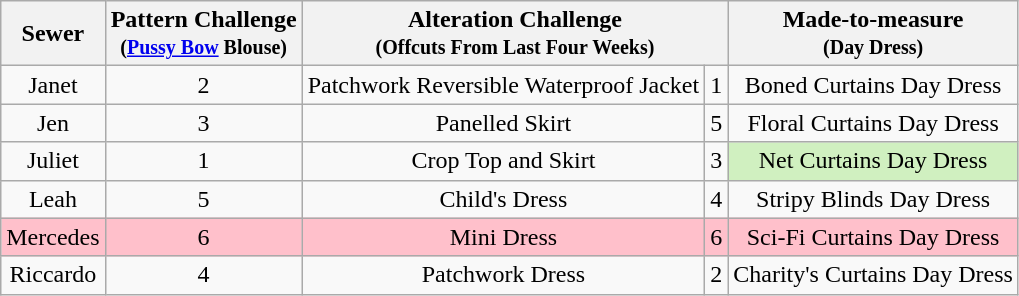<table class="wikitable" style="text-align:center;">
<tr>
<th>Sewer</th>
<th>Pattern Challenge<br><small>(<a href='#'>Pussy Bow</a> Blouse)</small></th>
<th Colspan=2>Alteration Challenge<br><small>(Offcuts From Last Four Weeks)</small></th>
<th>Made-to-measure<br><small>(Day Dress)</small></th>
</tr>
<tr>
<td>Janet</td>
<td>2</td>
<td>Patchwork Reversible Waterproof Jacket</td>
<td>1</td>
<td>Boned Curtains Day Dress</td>
</tr>
<tr>
<td>Jen</td>
<td>3</td>
<td>Panelled Skirt</td>
<td>5</td>
<td>Floral Curtains Day Dress</td>
</tr>
<tr>
<td>Juliet</td>
<td>1</td>
<td>Crop Top and Skirt</td>
<td>3</td>
<td style="background:#d0f0c0">Net Curtains Day Dress</td>
</tr>
<tr>
<td>Leah</td>
<td>5</td>
<td>Child's Dress</td>
<td>4</td>
<td>Stripy Blinds Day Dress</td>
</tr>
<tr style="background:pink">
<td>Mercedes</td>
<td>6</td>
<td>Mini Dress</td>
<td>6</td>
<td>Sci-Fi Curtains Day Dress</td>
</tr>
<tr>
<td>Riccardo</td>
<td>4</td>
<td>Patchwork Dress</td>
<td>2</td>
<td>Charity's Curtains Day Dress</td>
</tr>
</table>
